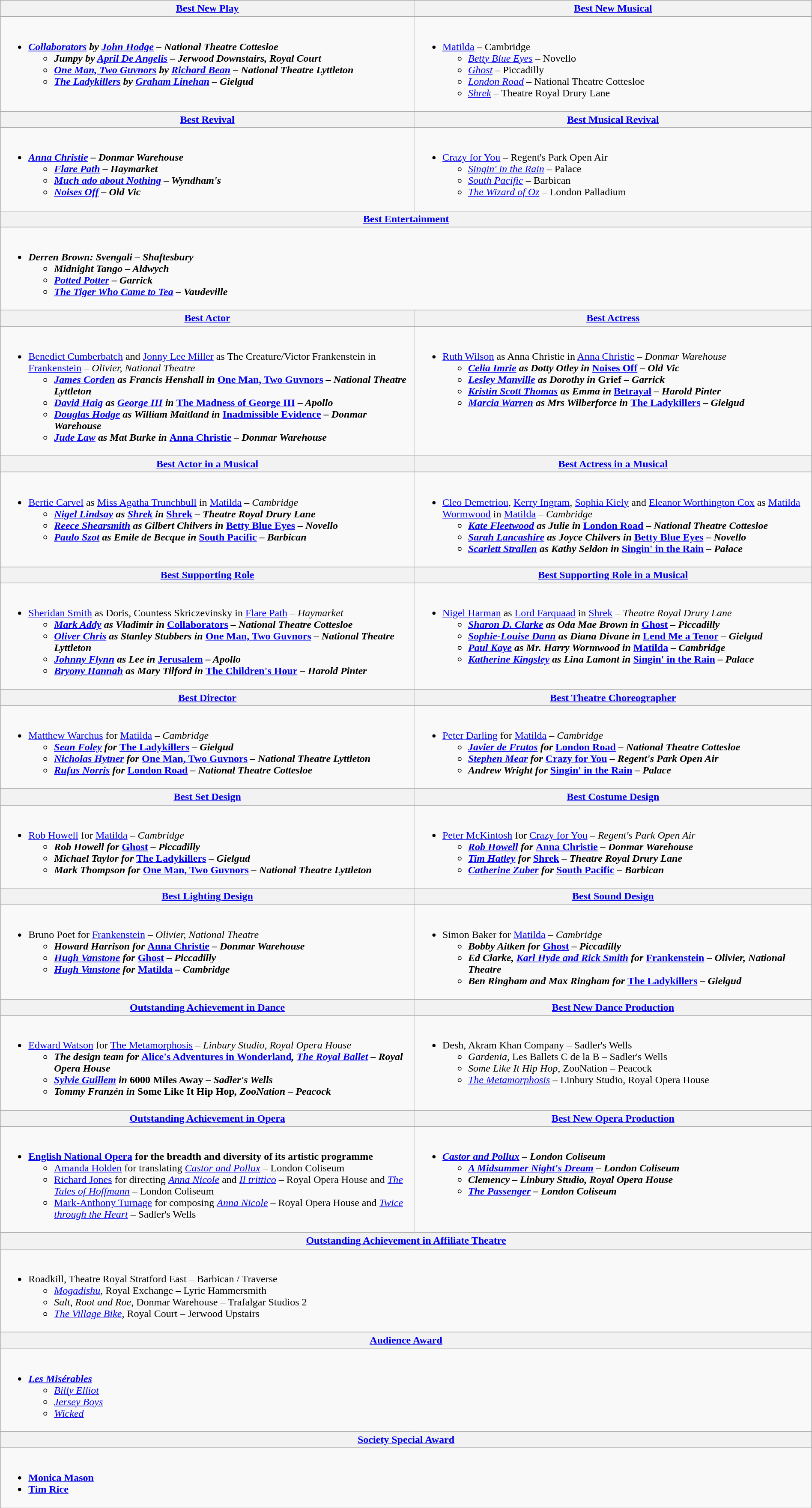<table class=wikitable style="width:100%">
<tr>
<th style="width="50%"><a href='#'>Best New Play</a></th>
<th style="width="50%"><a href='#'>Best New Musical</a></th>
</tr>
<tr>
<td valign="top"><br><ul><li><strong><em><a href='#'>Collaborators</a><em> by <a href='#'>John Hodge</a> – National Theatre Cottesloe<strong><ul><li></em>Jumpy<em> by <a href='#'>April De Angelis</a> – Jerwood Downstairs, Royal Court</li><li></em><a href='#'>One Man, Two Guvnors</a><em> by <a href='#'>Richard Bean</a> – National Theatre Lyttleton</li><li></em><a href='#'>The Ladykillers</a><em> by <a href='#'>Graham Linehan</a> – Gielgud</li></ul></li></ul></td>
<td valign="top"><br><ul><li></em></strong><a href='#'>Matilda</a></em> – Cambridge</strong><ul><li><em><a href='#'>Betty Blue Eyes</a></em> – Novello</li><li><em><a href='#'>Ghost</a></em> – Piccadilly</li><li><em><a href='#'>London Road</a></em> – National Theatre Cottesloe</li><li><em><a href='#'>Shrek</a></em> – Theatre Royal Drury Lane</li></ul></li></ul></td>
</tr>
<tr>
<th style="width="50%"><a href='#'>Best Revival</a></th>
<th style="width="50%"><a href='#'>Best Musical Revival</a></th>
</tr>
<tr>
<td valign="top"><br><ul><li><strong><em><a href='#'>Anna Christie</a><em> – Donmar Warehouse<strong><ul><li></em><a href='#'>Flare Path</a><em> – Haymarket</li><li></em><a href='#'>Much ado about Nothing</a><em> – Wyndham's</li><li></em><a href='#'>Noises Off</a><em> – Old Vic</li></ul></li></ul></td>
<td valign="top"><br><ul><li></em></strong><a href='#'>Crazy for You</a></em> – Regent's Park Open Air</strong><ul><li><em><a href='#'>Singin' in the Rain</a></em> – Palace</li><li><em><a href='#'>South Pacific</a></em> – Barbican</li><li><em><a href='#'>The Wizard of Oz</a></em> – London Palladium</li></ul></li></ul></td>
</tr>
<tr>
<th colspan=2><a href='#'>Best Entertainment</a></th>
</tr>
<tr>
<td colspan=2 valign="top"><br><ul><li><strong><em>Derren Brown: Svengali<em> – Shaftesbury<strong><ul><li></em>Midnight Tango<em> – Aldwych</li><li></em><a href='#'>Potted Potter</a><em> – Garrick</li><li></em><a href='#'>The Tiger Who Came to Tea</a><em> – Vaudeville</li></ul></li></ul></td>
</tr>
<tr>
<th style="width="50%"><a href='#'>Best Actor</a></th>
<th style="width="50%"><a href='#'>Best Actress</a></th>
</tr>
<tr>
<td valign="top"><br><ul><li></strong><a href='#'>Benedict Cumberbatch</a> and <a href='#'>Jonny Lee Miller</a> as The Creature/Victor Frankenstein in </em><a href='#'>Frankenstein</a><em> – Olivier, National Theatre<strong><ul><li><a href='#'>James Corden</a> as Francis Henshall in </em><a href='#'>One Man, Two Guvnors</a><em> – National Theatre Lyttleton</li><li><a href='#'>David Haig</a> as <a href='#'>George III</a> in </em><a href='#'>The Madness of George III</a><em> – Apollo</li><li><a href='#'>Douglas Hodge</a> as William Maitland in </em><a href='#'>Inadmissible Evidence</a><em> – Donmar Warehouse</li><li><a href='#'>Jude Law</a> as Mat Burke in </em><a href='#'>Anna Christie</a><em> – Donmar Warehouse</li></ul></li></ul></td>
<td valign="top"><br><ul><li></strong><a href='#'>Ruth Wilson</a> as Anna Christie in </em><a href='#'>Anna Christie</a><em> – Donmar Warehouse<strong><ul><li><a href='#'>Celia Imrie</a> as Dotty Otley in </em><a href='#'>Noises Off</a><em> – Old Vic</li><li><a href='#'>Lesley Manville</a> as Dorothy in </em>Grief<em> – Garrick</li><li><a href='#'>Kristin Scott Thomas</a> as Emma in </em><a href='#'>Betrayal</a><em> – Harold Pinter</li><li><a href='#'>Marcia Warren</a> as Mrs Wilberforce in </em><a href='#'>The Ladykillers</a><em> – Gielgud</li></ul></li></ul></td>
</tr>
<tr>
<th style="width="50%"><a href='#'>Best Actor in a Musical</a></th>
<th style="width="50%"><a href='#'>Best Actress in a Musical</a></th>
</tr>
<tr>
<td valign="top"><br><ul><li></strong><a href='#'>Bertie Carvel</a> as <a href='#'>Miss Agatha Trunchbull</a> in </em><a href='#'>Matilda</a><em> – Cambridge<strong><ul><li><a href='#'>Nigel Lindsay</a> as <a href='#'>Shrek</a> in </em><a href='#'>Shrek</a><em> – Theatre Royal Drury Lane</li><li><a href='#'>Reece Shearsmith</a> as Gilbert Chilvers in </em><a href='#'>Betty Blue Eyes</a><em> – Novello</li><li><a href='#'>Paulo Szot</a> as Emile de Becque in </em><a href='#'>South Pacific</a><em> – Barbican</li></ul></li></ul></td>
<td valign="top"><br><ul><li></strong><a href='#'>Cleo Demetriou</a>, <a href='#'>Kerry Ingram</a>, <a href='#'>Sophia Kiely</a> and <a href='#'>Eleanor Worthington Cox</a> as <a href='#'>Matilda Wormwood</a> in </em><a href='#'>Matilda</a><em> – Cambridge<strong><ul><li><a href='#'>Kate Fleetwood</a> as Julie in </em><a href='#'>London Road</a><em> – National Theatre Cottesloe</li><li><a href='#'>Sarah Lancashire</a> as Joyce Chilvers in </em><a href='#'>Betty Blue Eyes</a><em> – Novello</li><li><a href='#'>Scarlett Strallen</a> as Kathy Seldon in </em><a href='#'>Singin' in the Rain</a><em> – Palace</li></ul></li></ul></td>
</tr>
<tr>
<th style="width="50%"><a href='#'>Best Supporting Role</a></th>
<th style="width="50%"><a href='#'>Best Supporting Role in a Musical</a></th>
</tr>
<tr>
<td valign="top"><br><ul><li></strong><a href='#'>Sheridan Smith</a> as Doris, Countess Skriczevinsky in </em><a href='#'>Flare Path</a><em> – Haymarket<strong><ul><li><a href='#'>Mark Addy</a> as Vladimir in </em><a href='#'>Collaborators</a><em> – National Theatre Cottesloe</li><li><a href='#'>Oliver Chris</a> as Stanley Stubbers in </em><a href='#'>One Man, Two Guvnors</a><em> – National Theatre Lyttleton</li><li><a href='#'>Johnny Flynn</a> as Lee in </em><a href='#'>Jerusalem</a><em> – Apollo</li><li><a href='#'>Bryony Hannah</a> as Mary Tilford in </em><a href='#'>The Children's Hour</a><em> – Harold Pinter</li></ul></li></ul></td>
<td valign="top"><br><ul><li></strong><a href='#'>Nigel Harman</a> as <a href='#'>Lord Farquaad</a> in </em><a href='#'>Shrek</a><em> – Theatre Royal Drury Lane<strong><ul><li><a href='#'>Sharon D. Clarke</a> as Oda Mae Brown in </em><a href='#'>Ghost</a><em> – Piccadilly</li><li><a href='#'>Sophie-Louise Dann</a> as Diana Divane in </em><a href='#'>Lend Me a Tenor</a><em> – Gielgud</li><li><a href='#'>Paul Kaye</a> as Mr. Harry Wormwood in </em><a href='#'>Matilda</a><em> – Cambridge</li><li><a href='#'>Katherine Kingsley</a> as Lina Lamont in </em><a href='#'>Singin' in the Rain</a><em> – Palace</li></ul></li></ul></td>
</tr>
<tr>
<th style="width="50%"><a href='#'>Best Director</a></th>
<th style="width="50%"><a href='#'>Best Theatre Choreographer</a></th>
</tr>
<tr>
<td valign="top"><br><ul><li></strong><a href='#'>Matthew Warchus</a> for </em><a href='#'>Matilda</a><em> – Cambridge<strong><ul><li><a href='#'>Sean Foley</a> for </em><a href='#'>The Ladykillers</a><em> – Gielgud</li><li><a href='#'>Nicholas Hytner</a> for </em><a href='#'>One Man, Two Guvnors</a><em> – National Theatre Lyttleton</li><li><a href='#'>Rufus Norris</a> for </em><a href='#'>London Road</a><em> – National Theatre Cottesloe</li></ul></li></ul></td>
<td valign="top"><br><ul><li></strong><a href='#'>Peter Darling</a> for </em><a href='#'>Matilda</a><em> – Cambridge<strong><ul><li><a href='#'>Javier de Frutos</a> for </em><a href='#'>London Road</a><em> – National Theatre Cottesloe</li><li><a href='#'>Stephen Mear</a> for </em><a href='#'>Crazy for You</a><em> – Regent's Park Open Air</li><li>Andrew Wright for </em><a href='#'>Singin' in the Rain</a><em> – Palace</li></ul></li></ul></td>
</tr>
<tr>
<th style="width="50%"><a href='#'>Best Set Design</a></th>
<th style="width="50%"><a href='#'>Best Costume Design</a></th>
</tr>
<tr>
<td valign="top"><br><ul><li></strong><a href='#'>Rob Howell</a> for </em><a href='#'>Matilda</a><em> – Cambridge<strong><ul><li>Rob Howell for </em><a href='#'>Ghost</a><em> – Piccadilly</li><li>Michael Taylor for </em><a href='#'>The Ladykillers</a><em> – Gielgud</li><li>Mark Thompson for </em><a href='#'>One Man, Two Guvnors</a><em> – National Theatre Lyttleton</li></ul></li></ul></td>
<td valign="top"><br><ul><li></strong><a href='#'>Peter McKintosh</a> for </em><a href='#'>Crazy for You</a><em> – Regent's Park Open Air<strong><ul><li><a href='#'>Rob Howell</a> for </em><a href='#'>Anna Christie</a><em> – Donmar Warehouse</li><li><a href='#'>Tim Hatley</a> for </em><a href='#'>Shrek</a><em> – Theatre Royal Drury Lane</li><li><a href='#'>Catherine Zuber</a> for </em><a href='#'>South Pacific</a><em> – Barbican</li></ul></li></ul></td>
</tr>
<tr>
<th style="width="50%"><a href='#'>Best Lighting Design</a></th>
<th style="width="50%"><a href='#'>Best Sound Design</a></th>
</tr>
<tr>
<td valign="top"><br><ul><li></strong>Bruno Poet for </em><a href='#'>Frankenstein</a><em> – Olivier, National Theatre<strong><ul><li>Howard Harrison for </em><a href='#'>Anna Christie</a><em> – Donmar Warehouse</li><li><a href='#'>Hugh Vanstone</a> for </em><a href='#'>Ghost</a><em> – Piccadilly</li><li><a href='#'>Hugh Vanstone</a> for </em><a href='#'>Matilda</a><em> – Cambridge</li></ul></li></ul></td>
<td valign="top"><br><ul><li></strong>Simon Baker for </em><a href='#'>Matilda</a><em> – Cambridge<strong><ul><li>Bobby Aitken for </em><a href='#'>Ghost</a><em> – Piccadilly</li><li>Ed Clarke, <a href='#'>Karl Hyde and Rick Smith</a> for </em><a href='#'>Frankenstein</a><em> – Olivier, National Theatre</li><li>Ben Ringham and Max Ringham for </em><a href='#'>The Ladykillers</a><em> – Gielgud</li></ul></li></ul></td>
</tr>
<tr>
<th style="width="50%"><a href='#'>Outstanding Achievement in Dance</a></th>
<th style="width="50%"><a href='#'>Best New Dance Production</a></th>
</tr>
<tr>
<td valign="top"><br><ul><li></strong><a href='#'>Edward Watson</a> for </em><a href='#'>The Metamorphosis</a><em> – Linbury Studio, Royal Opera House<strong><ul><li>The design team for </em><a href='#'>Alice's Adventures in Wonderland</a><em>, <a href='#'>The Royal Ballet</a> – Royal Opera House</li><li><a href='#'>Sylvie Guillem</a> in </em>6000 Miles Away<em> – Sadler's Wells</li><li>Tommy Franzén in </em>Some Like It Hip Hop<em>, ZooNation – Peacock</li></ul></li></ul></td>
<td valign="top"><br><ul><li></em></strong>Desh</em>, Akram Khan Company – Sadler's Wells</strong><ul><li><em>Gardenia</em>, Les Ballets C de la B – Sadler's Wells</li><li><em>Some Like It Hip Hop</em>, ZooNation – Peacock</li><li><em><a href='#'>The Metamorphosis</a></em> – Linbury Studio, Royal Opera House</li></ul></li></ul></td>
</tr>
<tr>
<th style="width="50%"><a href='#'>Outstanding Achievement in Opera</a></th>
<th style="width="50%"><a href='#'>Best New Opera Production</a></th>
</tr>
<tr>
<td valign="top"><br><ul><li><strong><a href='#'>English National Opera</a> for the breadth and diversity of its artistic programme</strong><ul><li><a href='#'>Amanda Holden</a> for translating <em><a href='#'>Castor and Pollux</a></em> – London Coliseum</li><li><a href='#'>Richard Jones</a> for directing <em><a href='#'>Anna Nicole</a></em> and <em><a href='#'>Il trittico</a></em> – Royal Opera House and <em><a href='#'>The Tales of Hoffmann</a></em> – London Coliseum</li><li><a href='#'>Mark-Anthony Turnage</a> for composing <em><a href='#'>Anna Nicole</a></em> – Royal Opera House and <em><a href='#'>Twice through the Heart</a></em> – Sadler's Wells</li></ul></li></ul></td>
<td valign="top"><br><ul><li><strong><em><a href='#'>Castor and Pollux</a><em> – London Coliseum<strong><ul><li></em><a href='#'>A Midsummer Night's Dream</a><em> – London Coliseum</li><li></em>Clemency<em> – Linbury Studio, Royal Opera House</li><li></em><a href='#'>The Passenger</a><em> – London Coliseum</li></ul></li></ul></td>
</tr>
<tr>
<th colspan=2><a href='#'>Outstanding Achievement in Affiliate Theatre</a></th>
</tr>
<tr>
<td colspan=2 valign="top"><br><ul><li></em></strong>Roadkill</em>, Theatre Royal Stratford East – Barbican / Traverse</strong><ul><li><em><a href='#'>Mogadishu</a></em>, Royal Exchange – Lyric Hammersmith</li><li><em>Salt, Root and Roe</em>, Donmar Warehouse – Trafalgar Studios 2</li><li><em><a href='#'>The Village Bike</a></em>, Royal Court – Jerwood Upstairs</li></ul></li></ul></td>
</tr>
<tr>
<th colspan=2><a href='#'>Audience Award</a></th>
</tr>
<tr>
<td colspan=2 valign="top"><br><ul><li><strong><em><a href='#'>Les Misérables</a></em></strong><ul><li><em><a href='#'>Billy Elliot</a></em></li><li><em><a href='#'>Jersey Boys</a></em></li><li><em><a href='#'>Wicked</a></em></li></ul></li></ul></td>
</tr>
<tr>
<th colspan=2><a href='#'>Society Special Award</a></th>
</tr>
<tr>
<td colspan=2 valign="top"><br><ul><li><strong><a href='#'>Monica Mason</a></strong></li><li><strong><a href='#'>Tim Rice</a></strong></li></ul></td>
</tr>
</table>
